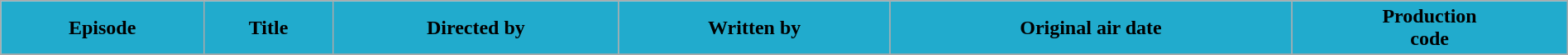<table class="wikitable plainrowheaders" style="width: 100%; margin-right: 0;">
<tr>
<th style="background:#21ABCD; color:#000;">Episode</th>
<th style="background:#21ABCD; color:#000;">Title</th>
<th style="background:#21ABCD; color:#000;">Directed by</th>
<th style="background:#21ABCD; color:#000;">Written by</th>
<th style="background:#21ABCD; color:#000;">Original air date</th>
<th style="background:#21ABCD; color:#000;">Production<br>code</th>
</tr>
<tr>
</tr>
</table>
